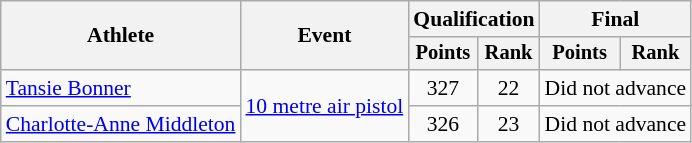<table class="wikitable" style="font-size:90%">
<tr>
<th rowspan=2>Athlete</th>
<th rowspan=2>Event</th>
<th colspan=2>Qualification</th>
<th colspan=2>Final</th>
</tr>
<tr style="font-size:95%">
<th>Points</th>
<th>Rank</th>
<th>Points</th>
<th>Rank</th>
</tr>
<tr align=center>
<td align=left><a href='#'>Tansie Bonner</a></td>
<td align=left rowspan=2><a href='#'>10 metre air pistol</a></td>
<td>327</td>
<td>22</td>
<td colspan=2>Did not advance</td>
</tr>
<tr align=center>
<td align=left><a href='#'>Charlotte-Anne Middleton</a></td>
<td>326</td>
<td>23</td>
<td colspan=2>Did not advance</td>
</tr>
</table>
